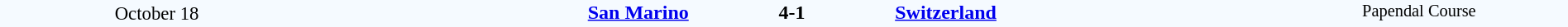<table style="width: 100%; background:#F5FAFF;" cellspacing="0">
<tr>
<td style=font-size:95% align=center rowspan=3 width=20%>October 18</td>
</tr>
<tr>
<td width=24% align=right><strong><a href='#'>San Marino</a></strong> </td>
<td align=center width=13%><strong>4-1</strong></td>
<td width=24%> <strong><a href='#'>Switzerland</a></strong></td>
<td style=font-size:85% rowspan=3 valign=top align=center>Papendal Course</td>
</tr>
<tr style=font-size:85%>
<td align=right valign=top></td>
<td></td>
<td valign=top></td>
</tr>
</table>
